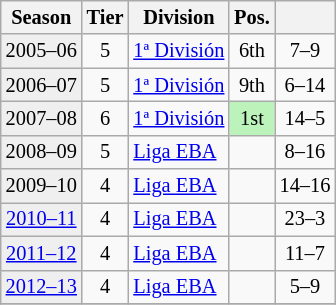<table class="wikitable" style="font-size:85%; text-align:center">
<tr>
<th>Season</th>
<th>Tier</th>
<th>Division</th>
<th>Pos.</th>
<th></th>
</tr>
<tr>
<td bgcolor=#efefef>2005–06</td>
<td>5</td>
<td align=left><a href='#'>1ª División</a></td>
<td>6th</td>
<td>7–9</td>
</tr>
<tr>
<td bgcolor=#efefef>2006–07</td>
<td>5</td>
<td align=left><a href='#'>1ª División</a></td>
<td>9th</td>
<td>6–14</td>
</tr>
<tr>
<td bgcolor=#efefef>2007–08</td>
<td>6</td>
<td align=left><a href='#'>1ª División</a></td>
<td bgcolor=#BBF3BB>1st</td>
<td>14–5</td>
</tr>
<tr>
<td bgcolor=#efefef>2008–09</td>
<td>5</td>
<td align=left><a href='#'>Liga EBA</a></td>
<td></td>
<td>8–16</td>
</tr>
<tr>
<td bgcolor=#efefef>2009–10</td>
<td>4</td>
<td align=left><a href='#'>Liga EBA</a></td>
<td></td>
<td>14–16</td>
</tr>
<tr>
<td bgcolor=#efefef><a href='#'>2010–11</a></td>
<td>4</td>
<td align=left><a href='#'>Liga EBA</a></td>
<td></td>
<td>23–3</td>
</tr>
<tr>
<td bgcolor=#efefef><a href='#'>2011–12</a></td>
<td>4</td>
<td align=left><a href='#'>Liga EBA</a></td>
<td></td>
<td>11–7</td>
</tr>
<tr>
<td bgcolor=#efefef><a href='#'>2012–13</a></td>
<td>4</td>
<td align=left><a href='#'>Liga EBA</a></td>
<td></td>
<td>5–9</td>
</tr>
<tr>
</tr>
</table>
